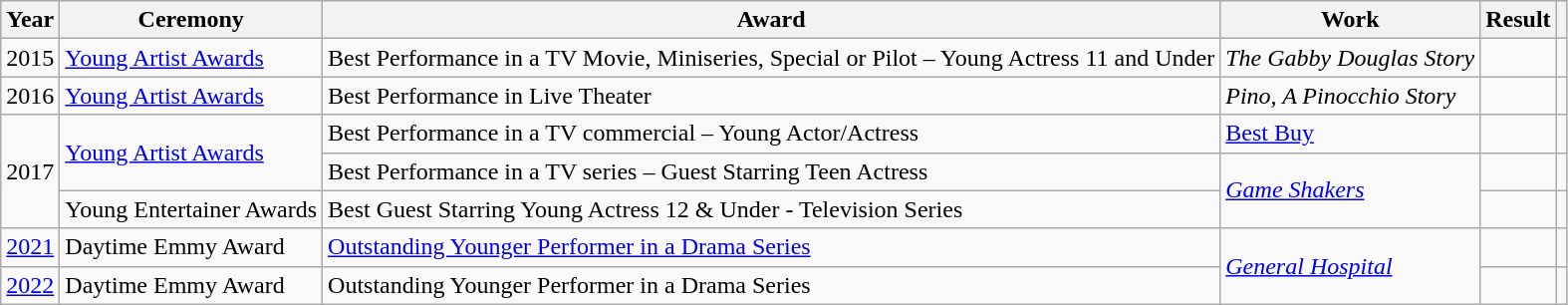<table class="wikitable">
<tr>
<th>Year</th>
<th>Ceremony</th>
<th>Award</th>
<th>Work</th>
<th>Result</th>
<th></th>
</tr>
<tr>
<td>2015</td>
<td><a href='#'>Young Artist Awards</a></td>
<td>Best Performance in a TV Movie, Miniseries, Special or Pilot – Young Actress 11 and Under</td>
<td><em>The Gabby Douglas Story</em></td>
<td></td>
<td></td>
</tr>
<tr>
<td>2016</td>
<td><a href='#'>Young Artist Awards</a></td>
<td>Best Performance in Live Theater</td>
<td><em>Pino, A Pinocchio Story</em></td>
<td></td>
<td></td>
</tr>
<tr>
<td rowspan="3">2017</td>
<td rowspan="2"><a href='#'>Young Artist Awards</a></td>
<td>Best Performance in a TV commercial – Young Actor/Actress</td>
<td><a href='#'>Best Buy</a></td>
<td></td>
<td></td>
</tr>
<tr>
<td>Best Performance in a TV series – Guest Starring  Teen Actress</td>
<td rowspan="2"><em><a href='#'>Game Shakers</a></em></td>
<td></td>
<td></td>
</tr>
<tr>
<td>Young Entertainer Awards</td>
<td>Best Guest Starring Young Actress 12 & Under - Television Series</td>
<td></td>
<td></td>
</tr>
<tr>
<td><a href='#'>2021</a></td>
<td>Daytime Emmy Award</td>
<td><a href='#'>Outstanding Younger Performer in a Drama Series</a></td>
<td rowspan="2"><em><a href='#'>General Hospital</a></em></td>
<td></td>
<td></td>
</tr>
<tr>
<td><a href='#'>2022</a></td>
<td>Daytime Emmy Award</td>
<td>Outstanding Younger Performer in a Drama Series</td>
<td></td>
<td></td>
</tr>
</table>
